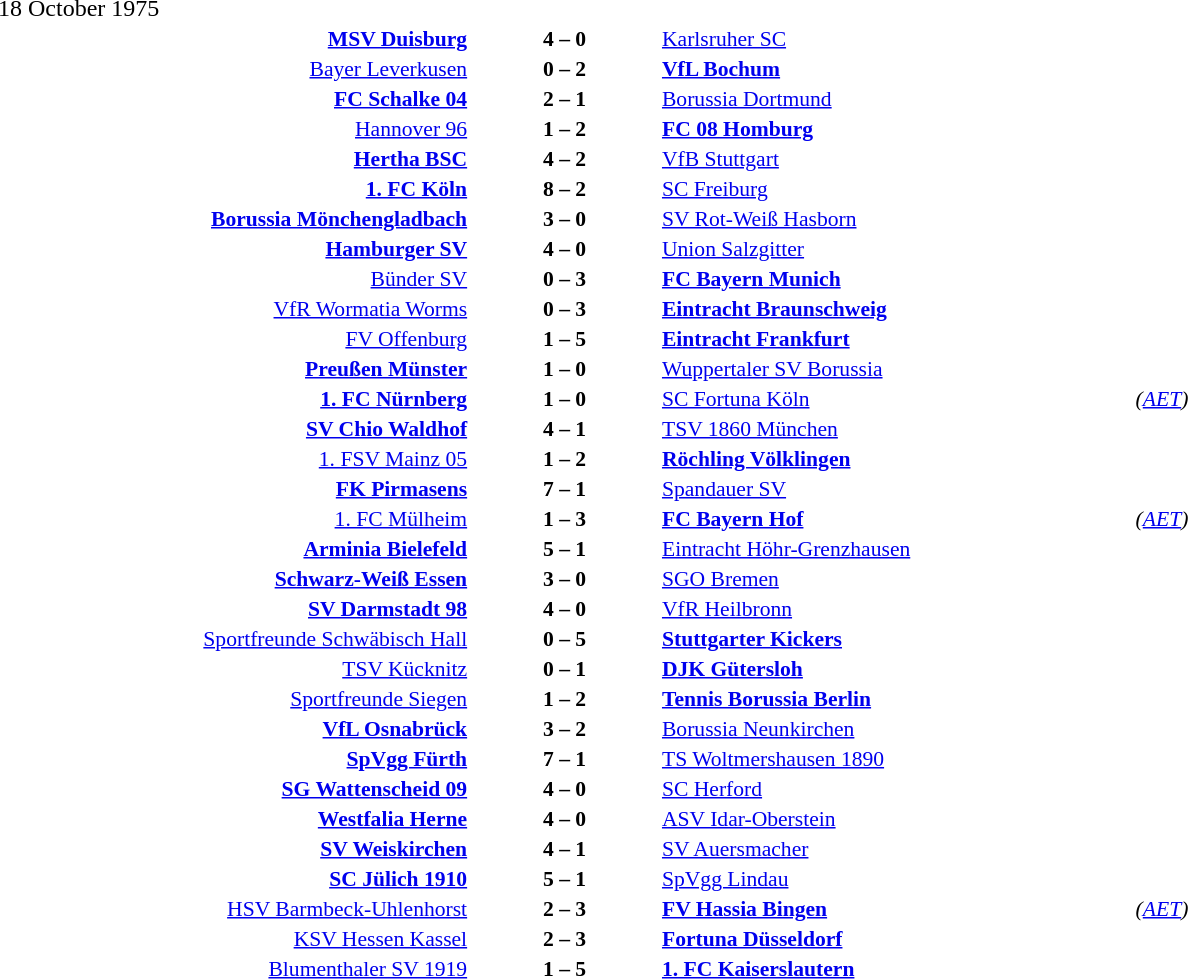<table width=100% cellspacing=1>
<tr>
<th width=25%></th>
<th width=10%></th>
<th width=25%></th>
<th></th>
</tr>
<tr>
<td>18 October 1975</td>
</tr>
<tr style=font-size:90%>
<td align=right><strong><a href='#'>MSV Duisburg</a></strong></td>
<td align=center><strong>4 – 0</strong></td>
<td><a href='#'>Karlsruher SC</a></td>
</tr>
<tr style=font-size:90%>
<td align=right><a href='#'>Bayer Leverkusen</a></td>
<td align=center><strong>0 – 2</strong></td>
<td><strong><a href='#'>VfL Bochum</a></strong></td>
</tr>
<tr style=font-size:90%>
<td align=right><strong><a href='#'>FC Schalke 04</a></strong></td>
<td align=center><strong>2 – 1</strong></td>
<td><a href='#'>Borussia Dortmund</a></td>
</tr>
<tr style=font-size:90%>
<td align=right><a href='#'>Hannover 96</a></td>
<td align=center><strong>1 – 2</strong></td>
<td><strong><a href='#'>FC 08 Homburg</a></strong></td>
</tr>
<tr style=font-size:90%>
<td align=right><strong><a href='#'>Hertha BSC</a></strong></td>
<td align=center><strong>4 – 2</strong></td>
<td><a href='#'>VfB Stuttgart</a></td>
</tr>
<tr style=font-size:90%>
<td align=right><strong><a href='#'>1. FC Köln</a></strong></td>
<td align=center><strong>8 – 2</strong></td>
<td><a href='#'>SC Freiburg</a></td>
</tr>
<tr style=font-size:90%>
<td align=right><strong><a href='#'>Borussia Mönchengladbach</a></strong></td>
<td align=center><strong>3 – 0</strong></td>
<td><a href='#'>SV Rot-Weiß Hasborn</a></td>
</tr>
<tr style=font-size:90%>
<td align=right><strong><a href='#'>Hamburger SV</a></strong></td>
<td align=center><strong>4 – 0</strong></td>
<td><a href='#'>Union Salzgitter</a></td>
</tr>
<tr style=font-size:90%>
<td align=right><a href='#'>Bünder SV</a></td>
<td align=center><strong>0 – 3</strong></td>
<td><strong><a href='#'>FC Bayern Munich</a></strong></td>
</tr>
<tr style=font-size:90%>
<td align=right><a href='#'>VfR Wormatia Worms</a></td>
<td align=center><strong>0 – 3</strong></td>
<td><strong><a href='#'>Eintracht Braunschweig</a></strong></td>
</tr>
<tr style=font-size:90%>
<td align=right><a href='#'>FV Offenburg</a></td>
<td align=center><strong>1 – 5</strong></td>
<td><strong><a href='#'>Eintracht Frankfurt</a></strong></td>
</tr>
<tr style=font-size:90%>
<td align=right><strong><a href='#'>Preußen Münster</a></strong></td>
<td align=center><strong>1 – 0</strong></td>
<td><a href='#'>Wuppertaler SV Borussia</a></td>
</tr>
<tr style=font-size:90%>
<td align=right><strong><a href='#'>1. FC Nürnberg</a></strong></td>
<td align=center><strong>1 – 0</strong></td>
<td><a href='#'>SC Fortuna Köln</a></td>
<td><em>(<a href='#'>AET</a>)</em></td>
</tr>
<tr style=font-size:90%>
<td align=right><strong><a href='#'>SV Chio Waldhof</a></strong></td>
<td align=center><strong>4 – 1</strong></td>
<td><a href='#'>TSV 1860 München</a></td>
</tr>
<tr style=font-size:90%>
<td align=right><a href='#'>1. FSV Mainz 05</a></td>
<td align=center><strong>1 – 2</strong></td>
<td><strong><a href='#'>Röchling Völklingen</a></strong></td>
</tr>
<tr style=font-size:90%>
<td align=right><strong><a href='#'>FK Pirmasens</a></strong></td>
<td align=center><strong>7 – 1</strong></td>
<td><a href='#'>Spandauer SV</a></td>
</tr>
<tr style=font-size:90%>
<td align=right><a href='#'>1. FC Mülheim</a></td>
<td align=center><strong>1 – 3</strong></td>
<td><strong><a href='#'>FC Bayern Hof</a></strong></td>
<td><em>(<a href='#'>AET</a>)</em></td>
</tr>
<tr style=font-size:90%>
<td align=right><strong><a href='#'>Arminia Bielefeld</a></strong></td>
<td align=center><strong>5 – 1</strong></td>
<td><a href='#'>Eintracht Höhr-Grenzhausen</a></td>
</tr>
<tr style=font-size:90%>
<td align=right><strong><a href='#'>Schwarz-Weiß Essen</a></strong></td>
<td align=center><strong>3 – 0</strong></td>
<td><a href='#'>SGO Bremen</a></td>
</tr>
<tr style=font-size:90%>
<td align=right><strong><a href='#'>SV Darmstadt 98</a></strong></td>
<td align=center><strong>4 – 0</strong></td>
<td><a href='#'>VfR Heilbronn</a></td>
</tr>
<tr style=font-size:90%>
<td align=right><a href='#'>Sportfreunde Schwäbisch Hall</a></td>
<td align=center><strong>0 – 5</strong></td>
<td><strong><a href='#'>Stuttgarter Kickers</a></strong></td>
</tr>
<tr style=font-size:90%>
<td align=right><a href='#'>TSV Kücknitz</a></td>
<td align=center><strong>0 – 1</strong></td>
<td><strong><a href='#'>DJK Gütersloh</a></strong></td>
</tr>
<tr style=font-size:90%>
<td align=right><a href='#'>Sportfreunde Siegen</a></td>
<td align=center><strong>1 – 2</strong></td>
<td><strong><a href='#'>Tennis Borussia Berlin</a></strong></td>
</tr>
<tr style=font-size:90%>
<td align=right><strong><a href='#'>VfL Osnabrück</a></strong></td>
<td align=center><strong>3 – 2</strong></td>
<td><a href='#'>Borussia Neunkirchen</a></td>
</tr>
<tr style=font-size:90%>
<td align=right><strong><a href='#'>SpVgg Fürth</a></strong></td>
<td align=center><strong>7 – 1</strong></td>
<td><a href='#'>TS Woltmershausen 1890</a></td>
</tr>
<tr style=font-size:90%>
<td align=right><strong><a href='#'>SG Wattenscheid 09</a></strong></td>
<td align=center><strong>4 – 0</strong></td>
<td><a href='#'>SC Herford</a></td>
</tr>
<tr style=font-size:90%>
<td align=right><strong><a href='#'>Westfalia Herne</a></strong></td>
<td align=center><strong>4 – 0</strong></td>
<td><a href='#'>ASV Idar-Oberstein</a></td>
</tr>
<tr style=font-size:90%>
<td align=right><strong><a href='#'>SV Weiskirchen</a></strong></td>
<td align=center><strong>4 – 1</strong></td>
<td><a href='#'>SV Auersmacher</a></td>
</tr>
<tr style=font-size:90%>
<td align=right><strong><a href='#'>SC Jülich 1910</a></strong></td>
<td align=center><strong>5 – 1</strong></td>
<td><a href='#'>SpVgg Lindau</a></td>
</tr>
<tr style=font-size:90%>
<td align=right><a href='#'>HSV Barmbeck-Uhlenhorst</a></td>
<td align=center><strong>2 – 3</strong></td>
<td><strong><a href='#'>FV Hassia Bingen</a></strong></td>
<td><em>(<a href='#'>AET</a>)</em></td>
</tr>
<tr style=font-size:90%>
<td align=right><a href='#'>KSV Hessen Kassel</a></td>
<td align=center><strong>2 – 3</strong></td>
<td><strong><a href='#'>Fortuna Düsseldorf</a></strong></td>
</tr>
<tr style=font-size:90%>
<td align=right><a href='#'>Blumenthaler SV 1919</a></td>
<td align=center><strong>1 – 5</strong></td>
<td><strong><a href='#'>1. FC Kaiserslautern</a></strong></td>
</tr>
</table>
